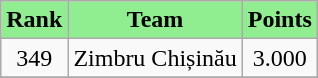<table class="wikitable" style="text-align: center;">
<tr>
<th style="background:lightgreen;">Rank</th>
<th style="background:lightgreen;">Team</th>
<th style="background:lightgreen;">Points</th>
</tr>
<tr>
<td>349</td>
<td align=left> Zimbru Chișinău</td>
<td>3.000</td>
</tr>
<tr>
</tr>
</table>
